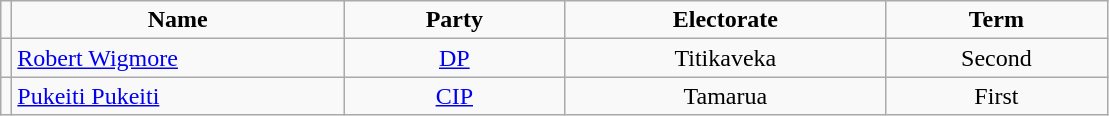<table class="sortable wikitable">
<tr ------------------>
<td width=1%></td>
<td width=30% align=center><strong>Name</strong></td>
<td width=20% align=center><strong>Party</strong></td>
<td width=29% align=center><strong>Electorate</strong></td>
<td width=20% align=center><strong>Term</strong></td>
</tr>
<tr ------------------>
<td bgcolor=></td>
<td><a href='#'>Robert Wigmore</a></td>
<td align=center><a href='#'>DP</a></td>
<td align=center>Titikaveka</td>
<td align=center>Second</td>
</tr>
<tr ------------------>
<td bgcolor=></td>
<td><a href='#'>Pukeiti Pukeiti</a></td>
<td align=center><a href='#'>CIP</a></td>
<td align=center>Tamarua</td>
<td align=center>First</td>
</tr>
</table>
